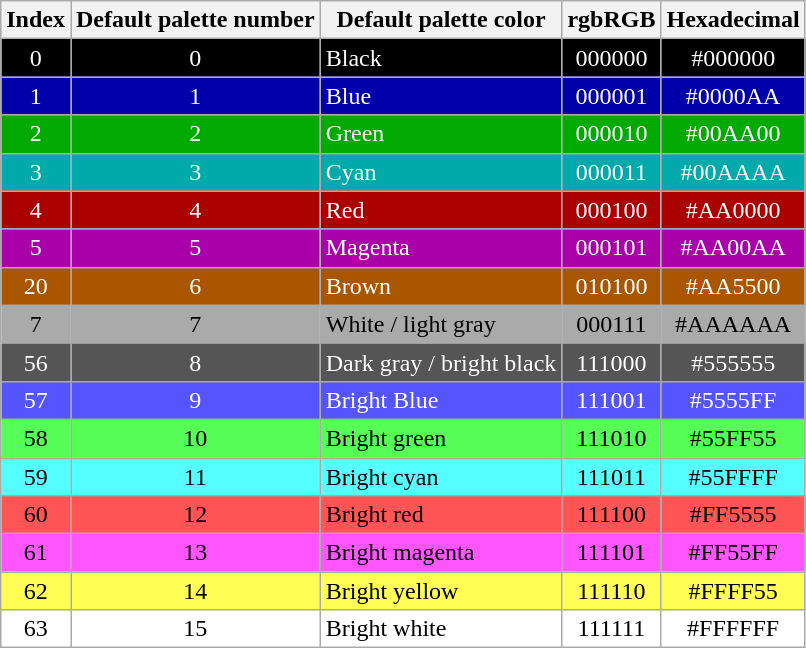<table class="wikitable sortable" style="text-align:center">
<tr>
<th>Index</th>
<th>Default palette number</th>
<th>Default palette color</th>
<th>rgbRGB</th>
<th>Hexadecimal</th>
</tr>
<tr style="color: white;" bgcolor="#000000">
<td>0</td>
<td>0</td>
<td align="left">Black</td>
<td>000000</td>
<td>#000000</td>
</tr>
<tr style="color: white;" bgcolor="#0000AA">
<td>1</td>
<td>1</td>
<td align="left">Blue</td>
<td>000001</td>
<td>#0000AA</td>
</tr>
<tr style="color: white;" bgcolor="#00AA00">
<td>2</td>
<td>2</td>
<td align="left">Green</td>
<td>000010</td>
<td>#00AA00</td>
</tr>
<tr style="color: white;" bgcolor="#00AAAA">
<td>3</td>
<td>3</td>
<td align="left">Cyan</td>
<td>000011</td>
<td>#00AAAA</td>
</tr>
<tr style="color: white;" bgcolor="#AA0000">
<td>4</td>
<td>4</td>
<td align="left">Red</td>
<td>000100</td>
<td>#AA0000</td>
</tr>
<tr style="color: white;" bgcolor="#AA00AA">
<td>5</td>
<td>5</td>
<td align="left">Magenta</td>
<td>000101</td>
<td>#AA00AA</td>
</tr>
<tr style="color: white;" bgcolor="#AA5500">
<td>20</td>
<td>6</td>
<td align="left">Brown</td>
<td>010100</td>
<td>#AA5500</td>
</tr>
<tr style="color: black;" bgcolor="#AAAAAA">
<td>7</td>
<td>7</td>
<td align="left">White / light gray</td>
<td>000111</td>
<td>#AAAAAA</td>
</tr>
<tr style="color: white;" bgcolor="#555555">
<td>56</td>
<td>8</td>
<td align="left">Dark gray / bright black</td>
<td>111000</td>
<td>#555555</td>
</tr>
<tr style="color: white;" bgcolor="#5555FF">
<td>57</td>
<td>9</td>
<td align="left">Bright Blue</td>
<td>111001</td>
<td>#5555FF</td>
</tr>
<tr style="color: black;" bgcolor="#55FF55">
<td>58</td>
<td>10</td>
<td align="left">Bright green</td>
<td>111010</td>
<td>#55FF55</td>
</tr>
<tr style="color: black;" bgcolor="#55FFFF">
<td>59</td>
<td>11</td>
<td align="left">Bright cyan</td>
<td>111011</td>
<td>#55FFFF</td>
</tr>
<tr style="color: black;" bgcolor="#FF5555">
<td>60</td>
<td>12</td>
<td align="left">Bright red</td>
<td>111100</td>
<td>#FF5555</td>
</tr>
<tr style="color: black;" bgcolor="#FF55FF">
<td>61</td>
<td>13</td>
<td align="left">Bright magenta</td>
<td>111101</td>
<td>#FF55FF</td>
</tr>
<tr style="color: black;" bgcolor="#FFFF55">
<td>62</td>
<td>14</td>
<td align="left">Bright yellow</td>
<td>111110</td>
<td>#FFFF55</td>
</tr>
<tr style="color: black;" bgcolor="#FFFFFF">
<td>63</td>
<td>15</td>
<td align="left">Bright white</td>
<td>111111</td>
<td>#FFFFFF</td>
</tr>
</table>
